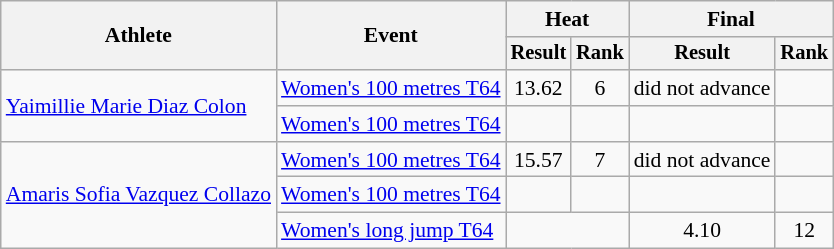<table class="wikitable" style="text-align: center; font-size:90%">
<tr>
<th rowspan="2">Athlete</th>
<th rowspan="2">Event</th>
<th colspan="2">Heat</th>
<th colspan="2">Final</th>
</tr>
<tr style="font-size:95%">
<th>Result</th>
<th>Rank</th>
<th>Result</th>
<th>Rank</th>
</tr>
<tr>
<td align=left rowspan="2"><a href='#'>Yaimillie Marie Diaz Colon</a></td>
<td align=left><a href='#'>Women's 100 metres T64</a></td>
<td>13.62</td>
<td>6</td>
<td>did not advance</td>
<td></td>
</tr>
<tr>
<td align=left><a href='#'>Women's 100 metres T64</a></td>
<td></td>
<td></td>
<td></td>
<td></td>
</tr>
<tr>
<td align=left rowspan="3"><a href='#'>Amaris Sofia Vazquez Collazo</a></td>
<td align=left><a href='#'>Women's 100 metres T64</a></td>
<td>15.57</td>
<td>7</td>
<td>did not advance</td>
<td></td>
</tr>
<tr>
<td align=left><a href='#'>Women's 100 metres T64</a></td>
<td></td>
<td></td>
<td></td>
<td></td>
</tr>
<tr>
<td align=left><a href='#'>Women's long jump T64</a></td>
<td colspan="2"></td>
<td>4.10</td>
<td>12</td>
</tr>
</table>
